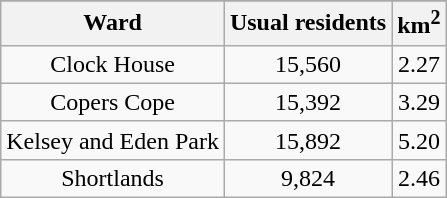<table class="wikitable">
<tr>
</tr>
<tr>
<th>Ward</th>
<th>Usual residents</th>
<th>km<sup>2</sup></th>
</tr>
<tr align=center>
<td>Clock House</td>
<td>15,560</td>
<td>2.27</td>
</tr>
<tr align=center>
<td>Copers Cope</td>
<td>15,392</td>
<td>3.29</td>
</tr>
<tr align=center>
<td>Kelsey and Eden Park</td>
<td>15,892</td>
<td>5.20</td>
</tr>
<tr align=center>
<td>Shortlands</td>
<td>9,824</td>
<td>2.46</td>
</tr>
</table>
